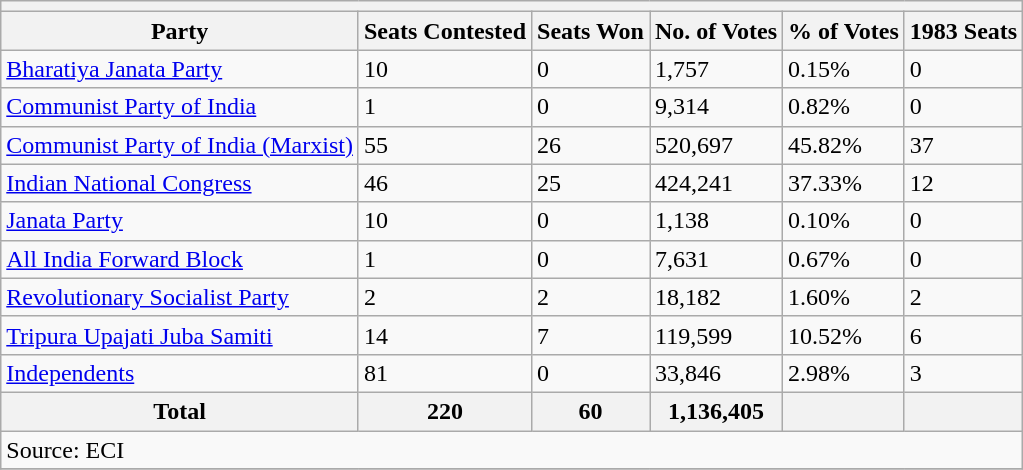<table class="wikitable sortable">
<tr>
<th colspan=10></th>
</tr>
<tr>
<th>Party</th>
<th>Seats Contested</th>
<th>Seats Won</th>
<th>No. of Votes</th>
<th>% of Votes</th>
<th>1983 Seats</th>
</tr>
<tr>
<td><a href='#'>Bharatiya Janata Party</a></td>
<td>10</td>
<td>0</td>
<td>1,757</td>
<td>0.15%</td>
<td>0</td>
</tr>
<tr>
<td><a href='#'>Communist Party of India</a></td>
<td>1</td>
<td>0</td>
<td>9,314</td>
<td>0.82%</td>
<td>0</td>
</tr>
<tr>
<td><a href='#'>Communist Party of India (Marxist)</a></td>
<td>55</td>
<td>26</td>
<td>520,697</td>
<td>45.82%</td>
<td>37</td>
</tr>
<tr>
<td><a href='#'>Indian National Congress</a></td>
<td>46</td>
<td>25</td>
<td>424,241</td>
<td>37.33%</td>
<td>12</td>
</tr>
<tr>
<td><a href='#'>Janata Party</a></td>
<td>10</td>
<td>0</td>
<td>1,138</td>
<td>0.10%</td>
<td>0</td>
</tr>
<tr>
<td><a href='#'>All India Forward Block</a></td>
<td>1</td>
<td>0</td>
<td>7,631</td>
<td>0.67%</td>
<td>0</td>
</tr>
<tr>
<td><a href='#'>Revolutionary Socialist Party</a></td>
<td>2</td>
<td>2</td>
<td>18,182</td>
<td>1.60%</td>
<td>2</td>
</tr>
<tr>
<td><a href='#'>Tripura Upajati Juba Samiti</a></td>
<td>14</td>
<td>7</td>
<td>119,599</td>
<td>10.52%</td>
<td>6</td>
</tr>
<tr>
<td><a href='#'>Independents</a></td>
<td>81</td>
<td>0</td>
<td>33,846</td>
<td>2.98%</td>
<td>3</td>
</tr>
<tr>
<th>Total</th>
<th>220</th>
<th>60</th>
<th>1,136,405</th>
<th></th>
<th></th>
</tr>
<tr>
<td colspan=10>Source: ECI</td>
</tr>
<tr>
</tr>
</table>
